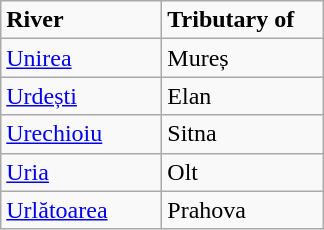<table class="wikitable">
<tr>
<td width="100pt"><strong>River</strong></td>
<td width="100pt"><strong>Tributary of</strong></td>
</tr>
<tr>
<td><a href='#'>Unirea</a></td>
<td>Mureș</td>
</tr>
<tr>
<td><a href='#'>Urdești</a></td>
<td>Elan</td>
</tr>
<tr>
<td><a href='#'>Urechioiu</a></td>
<td>Sitna</td>
</tr>
<tr>
<td><a href='#'>Uria</a></td>
<td>Olt</td>
</tr>
<tr>
<td><a href='#'>Urlătoarea</a></td>
<td>Prahova</td>
</tr>
</table>
